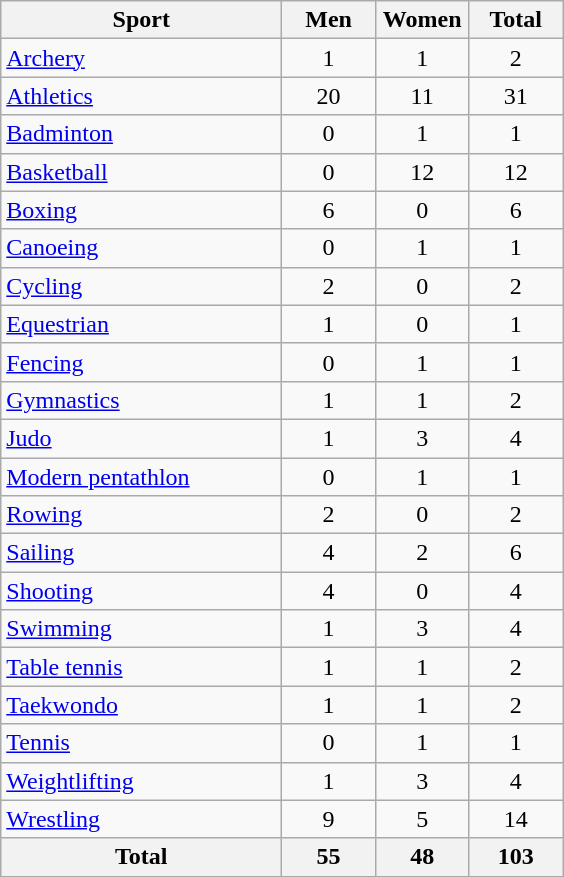<table class="wikitable sortable" style="text-align:center;">
<tr>
<th width=180>Sport</th>
<th width=55>Men</th>
<th width=55>Women</th>
<th width=55>Total</th>
</tr>
<tr>
<td align=left><a href='#'>Archery</a></td>
<td>1</td>
<td>1</td>
<td>2</td>
</tr>
<tr>
<td align=left><a href='#'>Athletics</a></td>
<td>20</td>
<td>11</td>
<td>31</td>
</tr>
<tr>
<td align=left><a href='#'>Badminton</a></td>
<td>0</td>
<td>1</td>
<td>1</td>
</tr>
<tr>
<td align=left><a href='#'>Basketball</a></td>
<td>0</td>
<td>12</td>
<td>12</td>
</tr>
<tr>
<td align=left><a href='#'>Boxing</a></td>
<td>6</td>
<td>0</td>
<td>6</td>
</tr>
<tr>
<td align=left><a href='#'>Canoeing</a></td>
<td>0</td>
<td>1</td>
<td>1</td>
</tr>
<tr>
<td align=left><a href='#'>Cycling</a></td>
<td>2</td>
<td>0</td>
<td>2</td>
</tr>
<tr>
<td align=left><a href='#'>Equestrian</a></td>
<td>1</td>
<td>0</td>
<td>1</td>
</tr>
<tr>
<td align=left><a href='#'>Fencing</a></td>
<td>0</td>
<td>1</td>
<td>1</td>
</tr>
<tr>
<td align=left><a href='#'>Gymnastics</a></td>
<td>1</td>
<td>1</td>
<td>2</td>
</tr>
<tr>
<td align=left><a href='#'>Judo</a></td>
<td>1</td>
<td>3</td>
<td>4</td>
</tr>
<tr>
<td align=left><a href='#'>Modern pentathlon</a></td>
<td>0</td>
<td>1</td>
<td>1</td>
</tr>
<tr>
<td align=left><a href='#'>Rowing</a></td>
<td>2</td>
<td>0</td>
<td>2</td>
</tr>
<tr>
<td align=left><a href='#'>Sailing</a></td>
<td>4</td>
<td>2</td>
<td>6</td>
</tr>
<tr>
<td align=left><a href='#'>Shooting</a></td>
<td>4</td>
<td>0</td>
<td>4</td>
</tr>
<tr>
<td align=left><a href='#'>Swimming</a></td>
<td>1</td>
<td>3</td>
<td>4</td>
</tr>
<tr>
<td align=left><a href='#'>Table tennis</a></td>
<td>1</td>
<td>1</td>
<td>2</td>
</tr>
<tr>
<td align=left><a href='#'>Taekwondo</a></td>
<td>1</td>
<td>1</td>
<td>2</td>
</tr>
<tr>
<td align=left><a href='#'>Tennis</a></td>
<td>0</td>
<td>1</td>
<td>1</td>
</tr>
<tr>
<td align=left><a href='#'>Weightlifting</a></td>
<td>1</td>
<td>3</td>
<td>4</td>
</tr>
<tr>
<td align=left><a href='#'>Wrestling</a></td>
<td>9</td>
<td>5</td>
<td>14</td>
</tr>
<tr>
<th>Total</th>
<th>55</th>
<th>48</th>
<th>103</th>
</tr>
</table>
